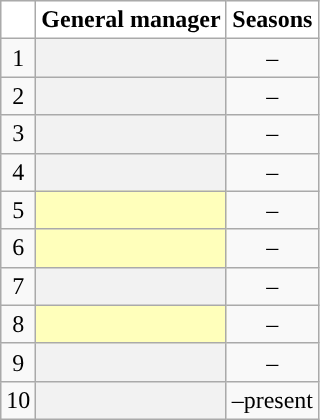<table class="wikitable sortable plainrowheaders" style="text-align:center;">
<tr>
<th scope="col" style="background-color:#ffffff; border-top:#"></th>
<th scope="col" style="background-color:#ffffff; border-top:#">General manager</th>
<th scope="col" style="background-color:#ffffff; border-top:#">Seasons</th>
</tr>
<tr>
<td>1</td>
<th scope="row" style="text-align:center"></th>
<td>–</td>
</tr>
<tr>
<td>2</td>
<th scope="row" style="text-align:center"></th>
<td>–</td>
</tr>
<tr>
<td>3</td>
<th scope="row" style="text-align:center"></th>
<td>–</td>
</tr>
<tr>
<td>4</td>
<th scope="row" style="text-align:center"></th>
<td>–</td>
</tr>
<tr>
<td>5</td>
<th scope="row" style="text-align:center; background:#FFFFBB"></th>
<td>–</td>
</tr>
<tr>
<td>6</td>
<th scope="row" style="text-align:center; background:#FFFFBB"></th>
<td>–</td>
</tr>
<tr>
<td>7</td>
<th scope="row" style="text-align:center"></th>
<td>–</td>
</tr>
<tr>
<td>8</td>
<th scope="row" style="text-align:center; background:#FFFFBB"></th>
<td>–</td>
</tr>
<tr>
<td>9</td>
<th scope="row" style="text-align:center"></th>
<td>–</td>
</tr>
<tr>
<td>10</td>
<th scope="row" style="text-align:center"></th>
<td>–present</td>
</tr>
</table>
